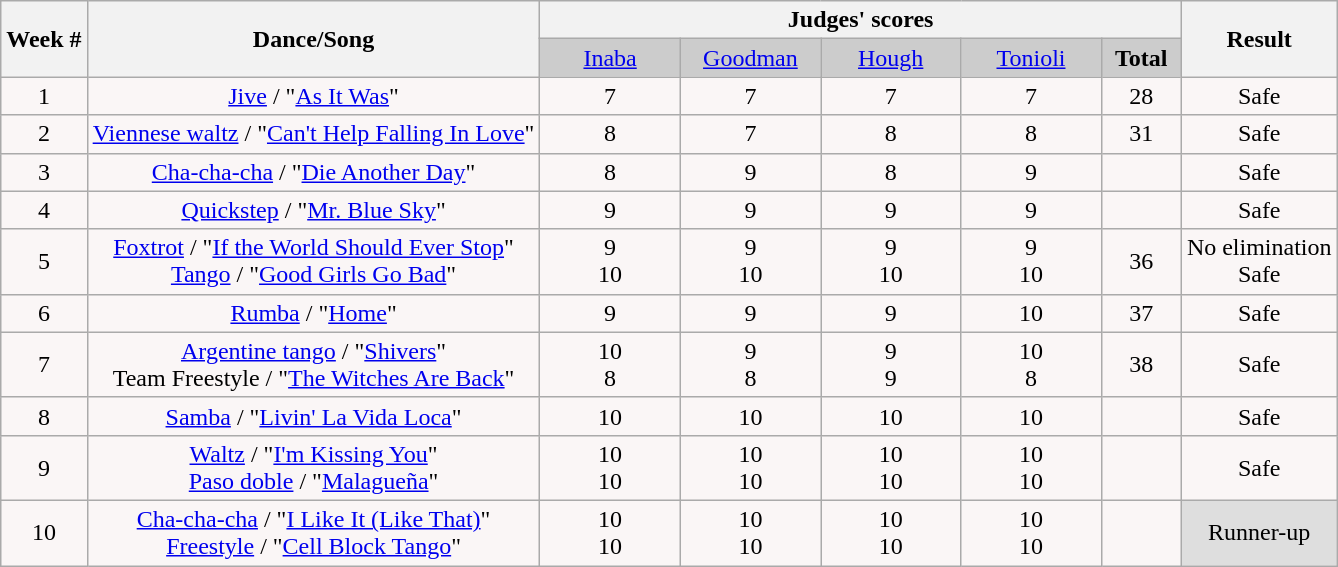<table class="wikitable collapsible collapsed" border="1" style="float:left;">
<tr>
<th rowspan="2" bgcolor="#CCCCCC" align="Center"><strong>Week #</strong></th>
<th rowspan="2" bgcolor="#CCCCCC" align="Center"><strong>Dance/Song</strong></th>
<th colspan="5" bgcolor="#CCCCCC" align="Center"><strong>Judges' scores</strong></th>
<th rowspan="2" bgcolor="#CCCCCC" align="Center"><strong>Result</strong></th>
</tr>
<tr>
<td bgcolor="#CCCCCC" width="10.5%" align="center"><a href='#'>Inaba</a></td>
<td bgcolor="#CCCCCC" width="10.5%" align="center"><a href='#'>Goodman</a></td>
<td bgcolor="#CCCCCC" width="10.5%" align="center"><a href='#'>Hough</a></td>
<td bgcolor="#CCCCCC" width="10.5%" align="center"><a href='#'>Tonioli</a></td>
<td bgcolor="#CCCCCC" width="6%" align="center"><strong>Total</strong></td>
</tr>
<tr align="center" bgcolor="#FAF6F6">
<td>1</td>
<td><a href='#'>Jive</a> / "<a href='#'>As It Was</a>"</td>
<td>7</td>
<td>7</td>
<td>7</td>
<td>7</td>
<td>28</td>
<td>Safe</td>
</tr>
<tr align="center" bgcolor="#FAF6F6">
<td>2</td>
<td><a href='#'>Viennese waltz</a> / "<a href='#'>Can't Help Falling In Love</a>"</td>
<td>8</td>
<td>7</td>
<td>8</td>
<td>8</td>
<td>31</td>
<td>Safe</td>
</tr>
<tr align="center" bgcolor="#FAF6F6">
<td>3</td>
<td><a href='#'>Cha-cha-cha</a> / "<a href='#'>Die Another Day</a>"</td>
<td>8</td>
<td>9</td>
<td>8</td>
<td>9</td>
<td></td>
<td>Safe</td>
</tr>
<tr align="center" bgcolor="#FAF6F6">
<td>4</td>
<td><a href='#'>Quickstep</a> / "<a href='#'>Mr. Blue Sky</a>"</td>
<td>9</td>
<td>9</td>
<td>9</td>
<td>9</td>
<td></td>
<td>Safe</td>
</tr>
<tr align="center" bgcolor="#FAF6F6">
<td>5</td>
<td><a href='#'>Foxtrot</a>  / "<a href='#'>If the World Should Ever Stop</a>"<br><a href='#'>Tango</a> / "<a href='#'>Good Girls Go Bad</a>"</td>
<td>9<br>10</td>
<td>9<br>10</td>
<td>9<br>10</td>
<td>9<br>10</td>
<td>36<br></td>
<td>No elimination<br>Safe</td>
</tr>
<tr align="center" bgcolor="#FAF6F6">
<td>6</td>
<td><a href='#'>Rumba</a> / "<a href='#'>Home</a>"</td>
<td>9</td>
<td>9</td>
<td>9</td>
<td>10</td>
<td>37</td>
<td>Safe</td>
</tr>
<tr align="center" bgcolor="#FAF6F6">
<td>7</td>
<td><a href='#'>Argentine tango</a> / "<a href='#'>Shivers</a>"<br>Team Freestyle / "<a href='#'>The Witches Are Back</a>"</td>
<td>10<br>8</td>
<td>9<br>8</td>
<td>9<br>9</td>
<td>10<br>8</td>
<td>38<br></td>
<td>Safe</td>
</tr>
<tr align="center" bgcolor="#FAF6F6">
<td>8</td>
<td><a href='#'>Samba</a> / "<a href='#'>Livin' La Vida Loca</a>"</td>
<td>10</td>
<td>10</td>
<td>10</td>
<td>10</td>
<td></td>
<td>Safe</td>
</tr>
<tr align="center" bgcolor="#FAF6F6">
<td>9</td>
<td><a href='#'>Waltz</a> / "<a href='#'>I'm Kissing You</a>"<br><a href='#'>Paso doble</a> / "<a href='#'>Malagueña</a>"</td>
<td>10<br>10</td>
<td>10<br>10</td>
<td>10<br>10</td>
<td>10<br>10</td>
<td><br></td>
<td>Safe</td>
</tr>
<tr align="center" bgcolor="#FAF6F6">
<td>10</td>
<td><a href='#'>Cha-cha-cha</a> / "<a href='#'>I Like It (Like That)</a>"<br><a href='#'>Freestyle</a> / "<a href='#'>Cell Block Tango</a>"</td>
<td>10<br>10</td>
<td>10<br>10</td>
<td>10<br>10</td>
<td>10<br>10</td>
<td><br></td>
<td align="center" bgcolor="dedede">Runner-up</td>
</tr>
</table>
